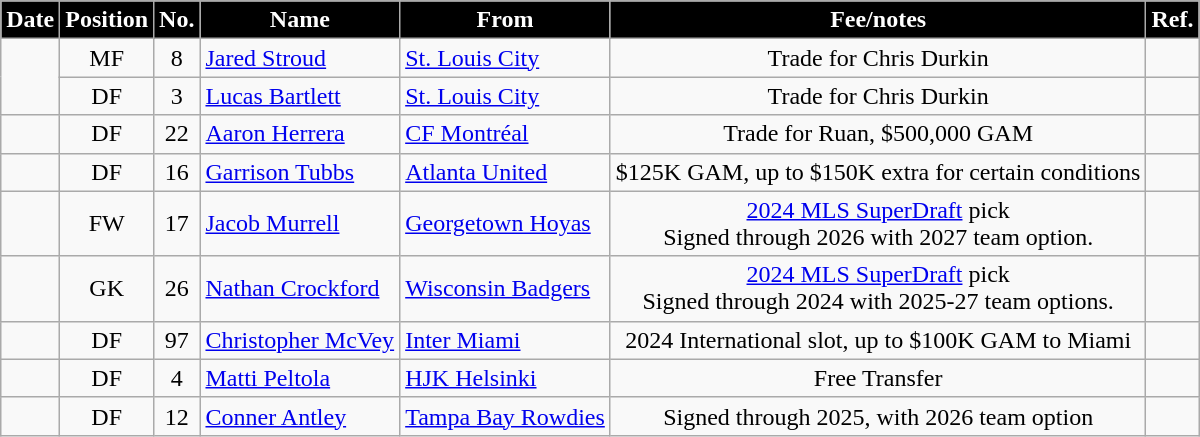<table class="wikitable" style="text-align:center; ">
<tr>
<th style="background:#000000; color:#FFFFFF;">Date</th>
<th style="background:#000000; color:#FFFFFF;">Position</th>
<th style="background:#000000; color:#FFFFFF;">No.</th>
<th style="background:#000000; color:#FFFFFF;">Name</th>
<th style="background:#000000; color:#FFFFFF;">From</th>
<th style="background:#000000; color:#FFFFFF;">Fee/notes</th>
<th style="background:#000000; color:#FFFFFF;">Ref.</th>
</tr>
<tr>
<td rowspan=2></td>
<td>MF</td>
<td>8</td>
<td align="left"> <a href='#'>Jared Stroud</a></td>
<td align="left"> <a href='#'>St. Louis City</a></td>
<td>Trade for Chris Durkin</td>
<td></td>
</tr>
<tr>
<td>DF</td>
<td>3</td>
<td align="left"> <a href='#'>Lucas Bartlett</a></td>
<td align="left"> <a href='#'>St. Louis City</a></td>
<td>Trade for Chris Durkin</td>
<td></td>
</tr>
<tr>
<td></td>
<td>DF</td>
<td>22</td>
<td align="left"> <a href='#'>Aaron Herrera</a></td>
<td align="left"> <a href='#'>CF Montréal</a></td>
<td>Trade for Ruan, $500,000 GAM</td>
<td></td>
</tr>
<tr>
<td></td>
<td>DF</td>
<td>16</td>
<td align="left"> <a href='#'>Garrison Tubbs</a></td>
<td align="left"> <a href='#'>Atlanta United</a></td>
<td>$125K GAM, up to $150K extra for certain conditions</td>
<td></td>
</tr>
<tr>
<td></td>
<td>FW</td>
<td>17</td>
<td align="left"> <a href='#'>Jacob Murrell</a></td>
<td align="left"> <a href='#'>Georgetown Hoyas</a></td>
<td><a href='#'>2024 MLS SuperDraft</a> pick <br> Signed through 2026 with 2027 team option.</td>
<td></td>
</tr>
<tr>
<td></td>
<td>GK</td>
<td>26</td>
<td align="left"> <a href='#'>Nathan Crockford</a></td>
<td align="left"> <a href='#'>Wisconsin Badgers</a></td>
<td><a href='#'>2024 MLS SuperDraft</a> pick <br> Signed through 2024 with 2025-27 team options.</td>
<td></td>
</tr>
<tr>
<td></td>
<td>DF</td>
<td>97</td>
<td align="left"> <a href='#'>Christopher McVey</a></td>
<td align="left"> <a href='#'>Inter Miami</a></td>
<td>2024 International slot, up to $100K GAM to Miami</td>
<td></td>
</tr>
<tr>
<td></td>
<td>DF</td>
<td>4</td>
<td align="left"> <a href='#'>Matti Peltola</a></td>
<td align="left"> <a href='#'>HJK Helsinki</a></td>
<td>Free Transfer</td>
<td></td>
</tr>
<tr>
<td></td>
<td>DF</td>
<td>12</td>
<td align="left"> <a href='#'>Conner Antley</a></td>
<td align="left"> <a href='#'>Tampa Bay Rowdies</a></td>
<td>Signed through 2025, with 2026 team option</td>
<td></td>
</tr>
</table>
